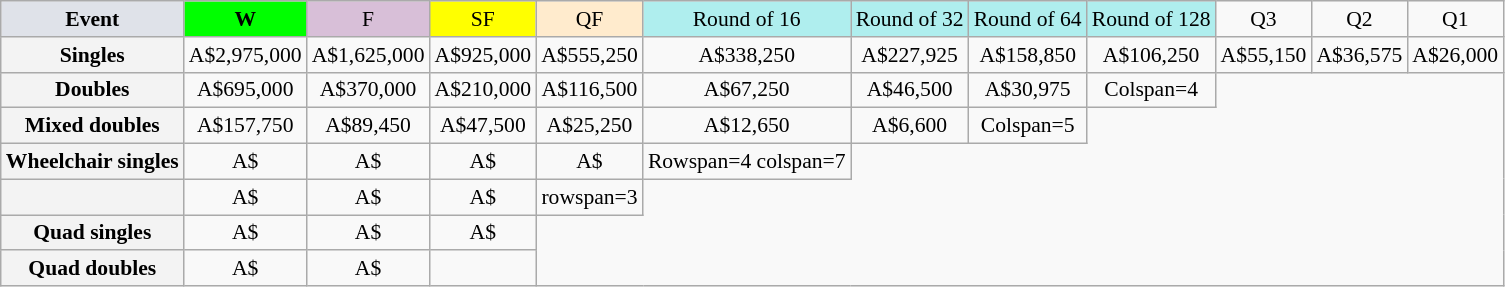<table class="wikitable" style="font-size:90%;text-align:center; width:auto">
<tr>
<td style="background:#dfe2e9;"><strong>Event</strong></td>
<td style="background:lime;"><strong>W</strong></td>
<td style="background:thistle;">F</td>
<td style="background:#ff0;">SF</td>
<td style="background:#ffebcd;">QF</td>
<td style="background:#afeeee;">Round of 16</td>
<td style="background:#afeeee;">Round of 32</td>
<td style="background:#afeeee;">Round of 64</td>
<td style="background:#afeeee;">Round of 128</td>
<td>Q3</td>
<td>Q2</td>
<td>Q1</td>
</tr>
<tr>
<td style="background:#f3f3f3;"><strong>Singles</strong></td>
<td>A$2,975,000</td>
<td>A$1,625,000</td>
<td>A$925,000</td>
<td>A$555,250</td>
<td>A$338,250</td>
<td>A$227,925</td>
<td>A$158,850</td>
<td>A$106,250</td>
<td>A$55,150</td>
<td>A$36,575</td>
<td>A$26,000</td>
</tr>
<tr>
<td style="background:#f3f3f3;"><strong>Doubles</strong></td>
<td>A$695,000</td>
<td>A$370,000</td>
<td>A$210,000</td>
<td>A$116,500</td>
<td>A$67,250</td>
<td>A$46,500</td>
<td>A$30,975</td>
<td>Colspan=4 </td>
</tr>
<tr>
<td style="background:#f3f3f3;"><strong>Mixed doubles</strong></td>
<td>A$157,750</td>
<td>A$89,450</td>
<td>A$47,500</td>
<td>A$25,250</td>
<td>A$12,650</td>
<td>A$6,600</td>
<td>Colspan=5 </td>
</tr>
<tr>
<td style="background:#f3f3f3;"><strong>Wheelchair singles</strong></td>
<td>A$</td>
<td>A$</td>
<td>A$</td>
<td>A$</td>
<td>Rowspan=4 colspan=7 </td>
</tr>
<tr>
<td style="background:#f3f3f3;"></td>
<td>A$</td>
<td>A$</td>
<td>A$</td>
<td>rowspan=3 </td>
</tr>
<tr>
<td style="background:#f3f3f3;"><strong>Quad singles</strong></td>
<td>A$</td>
<td>A$</td>
<td>A$</td>
</tr>
<tr>
<td style="background:#f3f3f3;"><strong>Quad doubles</strong></td>
<td>A$</td>
<td>A$</td>
<td></td>
</tr>
</table>
